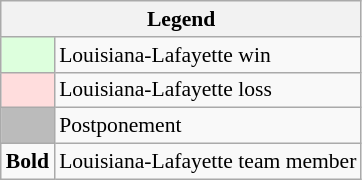<table class="wikitable" style="font-size:90%">
<tr>
<th colspan="2">Legend</th>
</tr>
<tr>
<td bgcolor="#ddffdd"> </td>
<td>Louisiana-Lafayette win</td>
</tr>
<tr>
<td bgcolor="#ffdddd"> </td>
<td>Louisiana-Lafayette loss</td>
</tr>
<tr>
<td bgcolor="#bbbbbb"> </td>
<td>Postponement</td>
</tr>
<tr>
<td><strong>Bold</strong></td>
<td>Louisiana-Lafayette team member</td>
</tr>
</table>
